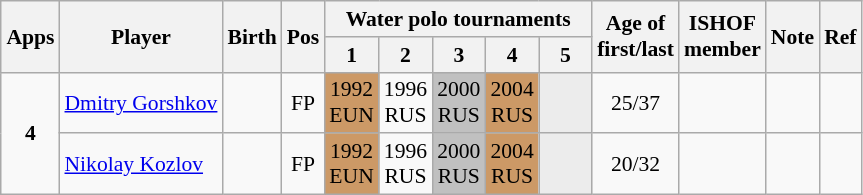<table class="wikitable sortable" style="text-align: center; font-size: 90%; margin-left: 1em;">
<tr>
<th rowspan="2">Apps</th>
<th rowspan="2">Player</th>
<th rowspan="2">Birth</th>
<th rowspan="2">Pos</th>
<th colspan="5">Water polo tournaments</th>
<th rowspan="2">Age of<br>first/last</th>
<th rowspan="2">ISHOF<br>member</th>
<th rowspan="2">Note</th>
<th rowspan="2" class="unsortable">Ref</th>
</tr>
<tr>
<th>1</th>
<th style="width: 2em;" class="unsortable">2</th>
<th style="width: 2em;" class="unsortable">3</th>
<th style="width: 2em;" class="unsortable">4</th>
<th style="width: 2em;" class="unsortable">5</th>
</tr>
<tr>
<td rowspan="2"><strong>4</strong></td>
<td style="text-align: left;" data-sort-value="Gorshkov, Dmitry"><a href='#'>Dmitry Gorshkov</a></td>
<td></td>
<td>FP</td>
<td style="background-color: #cc9966;">1992<br>EUN</td>
<td>1996<br>RUS</td>
<td style="background-color: silver;">2000<br>RUS</td>
<td style="background-color: #cc9966;">2004<br>RUS</td>
<td style="background-color: #ececec;"></td>
<td>25/37</td>
<td></td>
<td style="text-align: left;"></td>
<td></td>
</tr>
<tr>
<td style="text-align: left;" data-sort-value="Kozlov, Nikolay"><a href='#'>Nikolay Kozlov</a></td>
<td></td>
<td>FP</td>
<td style="background-color: #cc9966;">1992<br>EUN</td>
<td>1996<br>RUS</td>
<td style="background-color: silver;">2000<br>RUS</td>
<td style="background-color: #cc9966;">2004<br>RUS</td>
<td style="background-color: #ececec;"></td>
<td>20/32</td>
<td></td>
<td style="text-align: left;"></td>
<td></td>
</tr>
</table>
